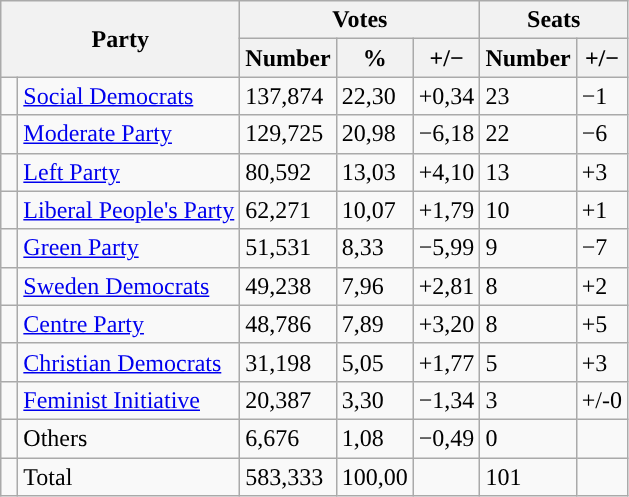<table class="wikitable">
<tr>
<th rowspan="2" colspan="2">Party</th>
<th rowspan="1" colspan="3">Votes</th>
<th colspan="2">Seats</th>
</tr>
<tr>
<th>Number</th>
<th>%</th>
<th>+/−</th>
<th>Number</th>
<th>+/−</th>
</tr>
<tr>
<td bgcolor=> </td>
<td><a href='#'>Social Democrats</a></td>
<td>137,874</td>
<td>22,30</td>
<td>+0,34</td>
<td>23</td>
<td>−1</td>
</tr>
<tr>
<td> </td>
<td><a href='#'>Moderate Party</a></td>
<td>129,725</td>
<td>20,98</td>
<td>−6,18</td>
<td>22</td>
<td>−6</td>
</tr>
<tr>
<td bgcolor=> </td>
<td><a href='#'>Left Party</a></td>
<td>80,592</td>
<td>13,03</td>
<td>+4,10</td>
<td>13</td>
<td>+3</td>
</tr>
<tr>
<td bgcolor=> </td>
<td><a href='#'>Liberal People's Party</a></td>
<td>62,271</td>
<td>10,07</td>
<td>+1,79</td>
<td>10</td>
<td>+1</td>
</tr>
<tr>
<td bgcolor=> </td>
<td><a href='#'>Green Party</a></td>
<td>51,531</td>
<td>8,33</td>
<td>−5,99</td>
<td>9</td>
<td>−7</td>
</tr>
<tr>
<td bgcolor=> </td>
<td><a href='#'>Sweden Democrats</a></td>
<td>49,238</td>
<td>7,96</td>
<td>+2,81</td>
<td>8</td>
<td>+2</td>
</tr>
<tr>
<td bgcolor=> </td>
<td><a href='#'>Centre Party</a></td>
<td>48,786</td>
<td>7,89</td>
<td>+3,20</td>
<td>8</td>
<td>+5</td>
</tr>
<tr>
<td> </td>
<td><a href='#'>Christian Democrats</a></td>
<td>31,198</td>
<td>5,05</td>
<td>+1,77</td>
<td>5</td>
<td>+3</td>
</tr>
<tr>
<td> </td>
<td><a href='#'>Feminist Initiative</a></td>
<td>20,387</td>
<td>3,30</td>
<td>−1,34</td>
<td>3</td>
<td>+/-0</td>
</tr>
<tr>
<td></td>
<td>Others</td>
<td>6,676</td>
<td>1,08</td>
<td>−0,49</td>
<td>0</td>
<td></td>
</tr>
<tr>
<td></td>
<td>Total</td>
<td>583,333</td>
<td>100,00</td>
<td></td>
<td>101</td>
<td></td>
</tr>
</table>
